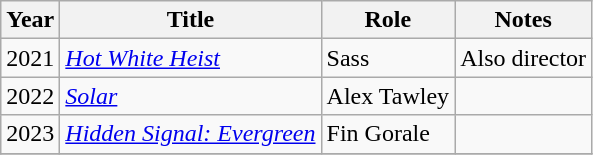<table class="wikitable">
<tr>
<th>Year</th>
<th>Title</th>
<th>Role</th>
<th>Notes</th>
</tr>
<tr>
<td>2021</td>
<td><em><a href='#'>Hot White Heist</a></em></td>
<td>Sass</td>
<td>Also director</td>
</tr>
<tr>
<td>2022</td>
<td><em><a href='#'>Solar</a></em></td>
<td>Alex Tawley</td>
<td></td>
</tr>
<tr>
<td>2023</td>
<td><em><a href='#'>Hidden Signal: Evergreen</a></em></td>
<td>Fin Gorale</td>
<td></td>
</tr>
<tr>
</tr>
</table>
